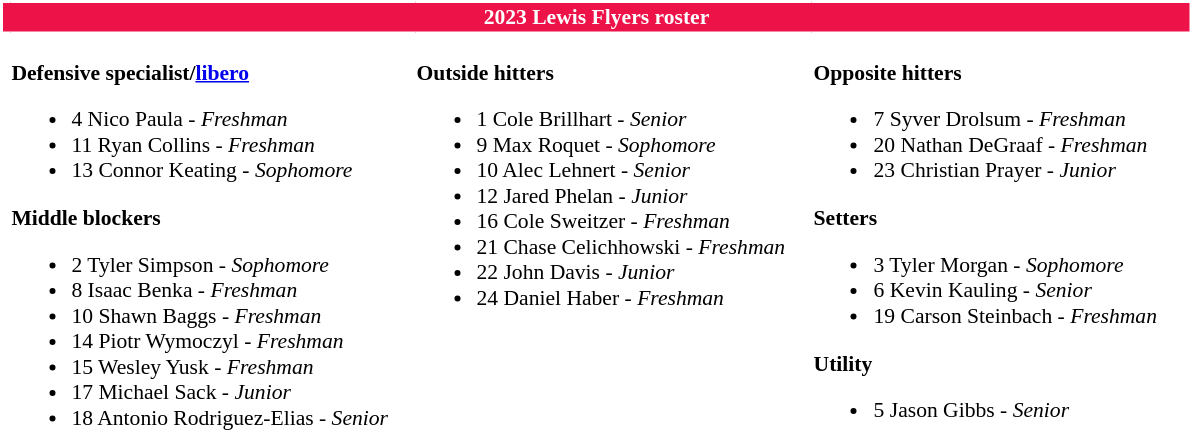<table class="toccolours" style="border-collapse:collapse; font-size:90%;">
<tr>
<td colspan="7" style="text-align:center; background:#ED1248; color:#FFFFFF; border: 2px solid #FFFFFF;"><strong>2023 Lewis Flyers roster</strong></td>
</tr>
<tr>
</tr>
<tr>
<td width="03"> </td>
<td valign="top"><br><strong>Defensive specialist/<a href='#'>libero</a></strong><ul><li>4 Nico Paula - <em>Freshman</em></li><li>11 Ryan Collins - <em> Freshman</em></li><li>13 Connor Keating - <em> Sophomore</em></li></ul><strong>Middle blockers</strong><ul><li>2 Tyler Simpson - <em> Sophomore</em></li><li>8 Isaac Benka - <em> Freshman</em></li><li>10 Shawn Baggs - <em>Freshman</em></li><li>14 Piotr Wymoczyl - <em>Freshman</em></li><li>15 Wesley Yusk - <em> Freshman</em></li><li>17 Michael Sack  - <em> Junior</em></li><li>18 Antonio Rodriguez-Elias - <em> Senior</em></li></ul></td>
<td width="15"> </td>
<td valign="top"><br><strong>Outside hitters</strong><ul><li>1 Cole Brillhart - <em> Senior</em></li><li>9 Max Roquet - <em>Sophomore</em></li><li>10 Alec Lehnert - <em> Senior</em></li><li>12 Jared Phelan - <em> Junior</em></li><li>16 Cole Sweitzer  - <em>Freshman</em></li><li>21 Chase Celichhowski - <em> Freshman</em></li><li>22 John Davis - <em> Junior</em></li><li>24 Daniel Haber - <em>Freshman</em></li></ul></td>
<td width="15"> </td>
<td valign="top"><br><strong>Opposite hitters</strong><ul><li>7 Syver Drolsum - <em>Freshman</em></li><li>20 Nathan DeGraaf - <em>Freshman</em></li><li>23 Christian Prayer - <em> Junior</em></li></ul><strong>Setters</strong><ul><li>3 Tyler Morgan - <em>Sophomore</em></li><li>6 Kevin Kauling - <em>Senior</em></li><li>19 Carson Steinbach - <em>Freshman</em></li></ul><strong>Utility</strong><ul><li>5 Jason Gibbs - <em> Senior</em></li></ul></td>
<td width="20"> </td>
</tr>
</table>
